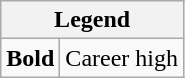<table class="wikitable mw-collapsible mw-collapsed">
<tr>
<th colspan="3">Legend</th>
</tr>
<tr>
<td><strong>Bold</strong></td>
<td>Career high</td>
</tr>
</table>
